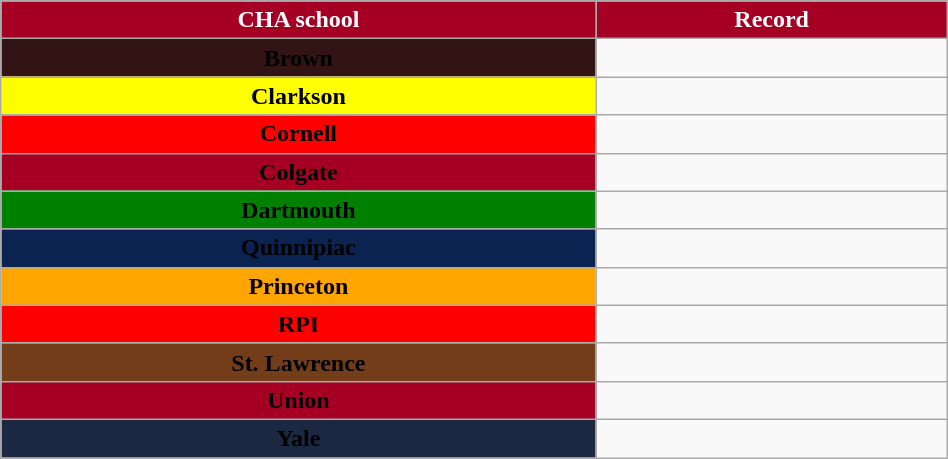<table class="wikitable" width="50%">
<tr align="center"  style=" background:#A50024; color:white;">
<td><strong>CHA school</strong></td>
<td><strong>Record</strong></td>
</tr>
<tr align="center" bgcolor="">
<td bgcolor="#321414"><span> <strong>Brown</strong></span></td>
<td></td>
</tr>
<tr align="center" bgcolor="">
<td bgcolor="yellow"><span> <strong>Clarkson</strong></span></td>
<td></td>
</tr>
<tr align="center" bgcolor="">
<td bgcolor="red"><span> <strong>Cornell</strong></span></td>
<td></td>
</tr>
<tr align="center" bgcolor="">
<td bgcolor="#A50024"><span> <strong>Colgate</strong></span></td>
<td></td>
</tr>
<tr align="center" bgcolor="">
<td bgcolor="green"><span><strong>Dartmouth</strong></span></td>
<td></td>
</tr>
<tr align="center" bgcolor="">
<td bgcolor="#0a2351"><span> <strong>Quinnipiac</strong></span></td>
<td></td>
</tr>
<tr align="center" bgcolor="">
<td bgcolor="orange"><span><strong>Princeton</strong></span></td>
<td></td>
</tr>
<tr align="center" bgcolor="">
<td bgcolor="red"><span> <strong>RPI</strong></span></td>
<td></td>
</tr>
<tr align="center" bgcolor="">
<td bgcolor="#733D1A"><span> <strong>St. Lawrence</strong></span></td>
<td></td>
</tr>
<tr align="center" bgcolor="">
<td bgcolor="#A50024"><span> <strong>Union</strong></span></td>
<td></td>
</tr>
<tr align="center" bgcolor="">
<td bgcolor="#1c2841"><span><strong>Yale</strong></span></td>
<td></td>
</tr>
</table>
